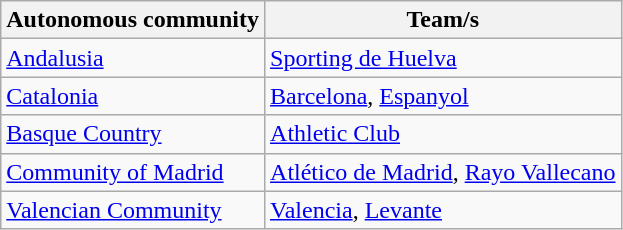<table class="wikitable">
<tr>
<th>Autonomous community</th>
<th>Team/s</th>
</tr>
<tr>
<td> <a href='#'>Andalusia</a></td>
<td><a href='#'>Sporting de Huelva</a></td>
</tr>
<tr>
<td> <a href='#'>Catalonia</a></td>
<td><a href='#'>Barcelona</a>, <a href='#'>Espanyol</a></td>
</tr>
<tr>
<td> <a href='#'>Basque Country</a></td>
<td><a href='#'>Athletic Club</a></td>
</tr>
<tr>
<td> <a href='#'>Community of Madrid</a></td>
<td><a href='#'>Atlético de Madrid</a>, <a href='#'>Rayo Vallecano</a></td>
</tr>
<tr>
<td> <a href='#'>Valencian Community</a></td>
<td><a href='#'>Valencia</a>, <a href='#'>Levante</a></td>
</tr>
</table>
